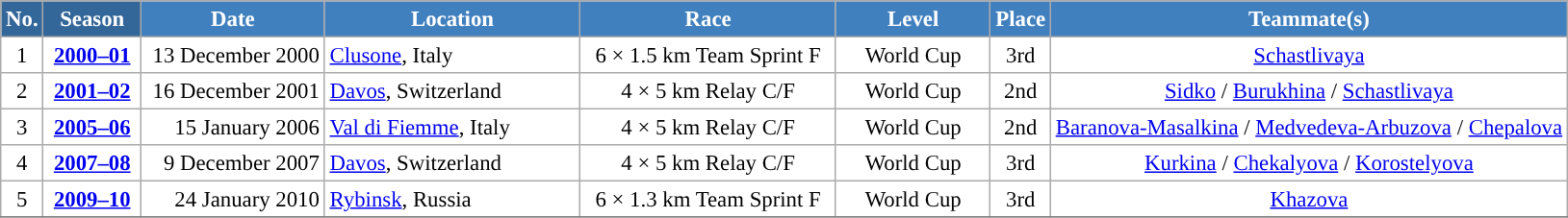<table class="wikitable sortable" style="font-size:95%; text-align:center; border:grey solid 1px; border-collapse:collapse; background:#ffffff;">
<tr style="background:#efefef;">
<th style="background-color:#369; color:white;">No.</th>
<th style="background-color:#369; color:white;">Season</th>
<th style="background-color:#4180be; color:white; width:120px;">Date</th>
<th style="background-color:#4180be; color:white; width:170px;">Location</th>
<th style="background-color:#4180be; color:white; width:170px;">Race</th>
<th style="background-color:#4180be; color:white; width:100px;">Level</th>
<th style="background-color:#4180be; color:white;">Place</th>
<th style="background-color:#4180be; color:white;">Teammate(s)</th>
</tr>
<tr>
<td align=center>1</td>
<td rowspan=1 align=center><strong> <a href='#'>2000–01</a> </strong></td>
<td align=right>13 December 2000</td>
<td align=left> <a href='#'>Clusone</a>, Italy</td>
<td>6 × 1.5 km Team Sprint F</td>
<td>World Cup</td>
<td>3rd</td>
<td><a href='#'>Schastlivaya</a></td>
</tr>
<tr>
<td align=center>2</td>
<td rowspan=1 align=center><strong> <a href='#'>2001–02</a> </strong></td>
<td align=right>16 December 2001</td>
<td align=left> <a href='#'>Davos</a>, Switzerland</td>
<td>4 × 5 km Relay C/F</td>
<td>World Cup</td>
<td>2nd</td>
<td><a href='#'>Sidko</a> / <a href='#'>Burukhina</a> / <a href='#'>Schastlivaya</a></td>
</tr>
<tr>
<td align=center>3</td>
<td rowspan=1 align=center><strong> <a href='#'>2005–06</a> </strong></td>
<td align=right>15 January 2006</td>
<td align=left> <a href='#'>Val di Fiemme</a>, Italy</td>
<td>4 × 5 km Relay C/F</td>
<td>World Cup</td>
<td>2nd</td>
<td><a href='#'>Baranova-Masalkina</a> / <a href='#'>Medvedeva-Arbuzova</a> / <a href='#'>Chepalova</a></td>
</tr>
<tr>
<td align=center>4</td>
<td rowspan=1 align=center><strong> <a href='#'>2007–08</a> </strong></td>
<td align=right>9 December 2007</td>
<td align=left> <a href='#'>Davos</a>, Switzerland</td>
<td>4 × 5 km Relay C/F</td>
<td>World Cup</td>
<td>3rd</td>
<td><a href='#'>Kurkina</a> / <a href='#'>Chekalyova</a> / <a href='#'>Korostelyova</a></td>
</tr>
<tr>
<td align=center>5</td>
<td rowspan=1 align=center><strong> <a href='#'>2009–10</a> </strong></td>
<td align=right>24 January 2010</td>
<td align=left> <a href='#'>Rybinsk</a>, Russia</td>
<td>6 × 1.3 km Team Sprint F</td>
<td>World Cup</td>
<td>3rd</td>
<td><a href='#'>Khazova</a></td>
</tr>
<tr>
</tr>
</table>
